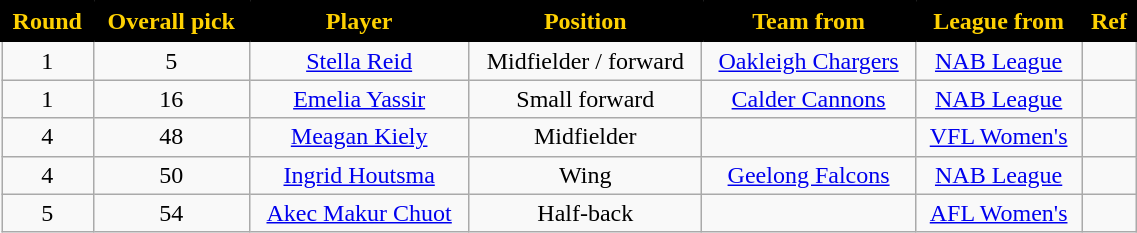<table class="wikitable" style="text-align:center; font-size:100%; width:60%">
<tr>
<th style="background:black; color:#FED102; border: solid black 2px;">Round</th>
<th style="background:black; color:#FED102; border: solid black 2px;">Overall pick</th>
<th style="background:black; color:#FED102; border: solid black 2px;">Player</th>
<th style="background:black; color:#FED102; border: solid black 2px;">Position</th>
<th style="background:black; color:#FED102; border: solid black 2px;">Team from</th>
<th style="background:black; color:#FED102; border: solid black 2px;">League from</th>
<th style="background:black; color:#FED102; border: solid black 2px;">Ref</th>
</tr>
<tr>
<td>1</td>
<td>5</td>
<td><a href='#'>Stella Reid</a></td>
<td>Midfielder / forward</td>
<td><a href='#'>Oakleigh Chargers</a></td>
<td><a href='#'>NAB League</a></td>
<td></td>
</tr>
<tr>
<td>1</td>
<td>16</td>
<td><a href='#'>Emelia Yassir</a></td>
<td>Small forward</td>
<td><a href='#'>Calder Cannons</a></td>
<td><a href='#'>NAB League</a></td>
<td></td>
</tr>
<tr>
<td>4</td>
<td>48</td>
<td><a href='#'>Meagan Kiely</a></td>
<td>Midfielder</td>
<td></td>
<td><a href='#'>VFL Women's</a></td>
<td></td>
</tr>
<tr>
<td>4</td>
<td>50</td>
<td><a href='#'>Ingrid Houtsma</a></td>
<td>Wing</td>
<td><a href='#'>Geelong Falcons</a></td>
<td><a href='#'>NAB League</a></td>
<td></td>
</tr>
<tr>
<td>5</td>
<td>54</td>
<td><a href='#'>Akec Makur Chuot</a></td>
<td>Half-back</td>
<td></td>
<td><a href='#'>AFL Women's</a></td>
<td></td>
</tr>
</table>
